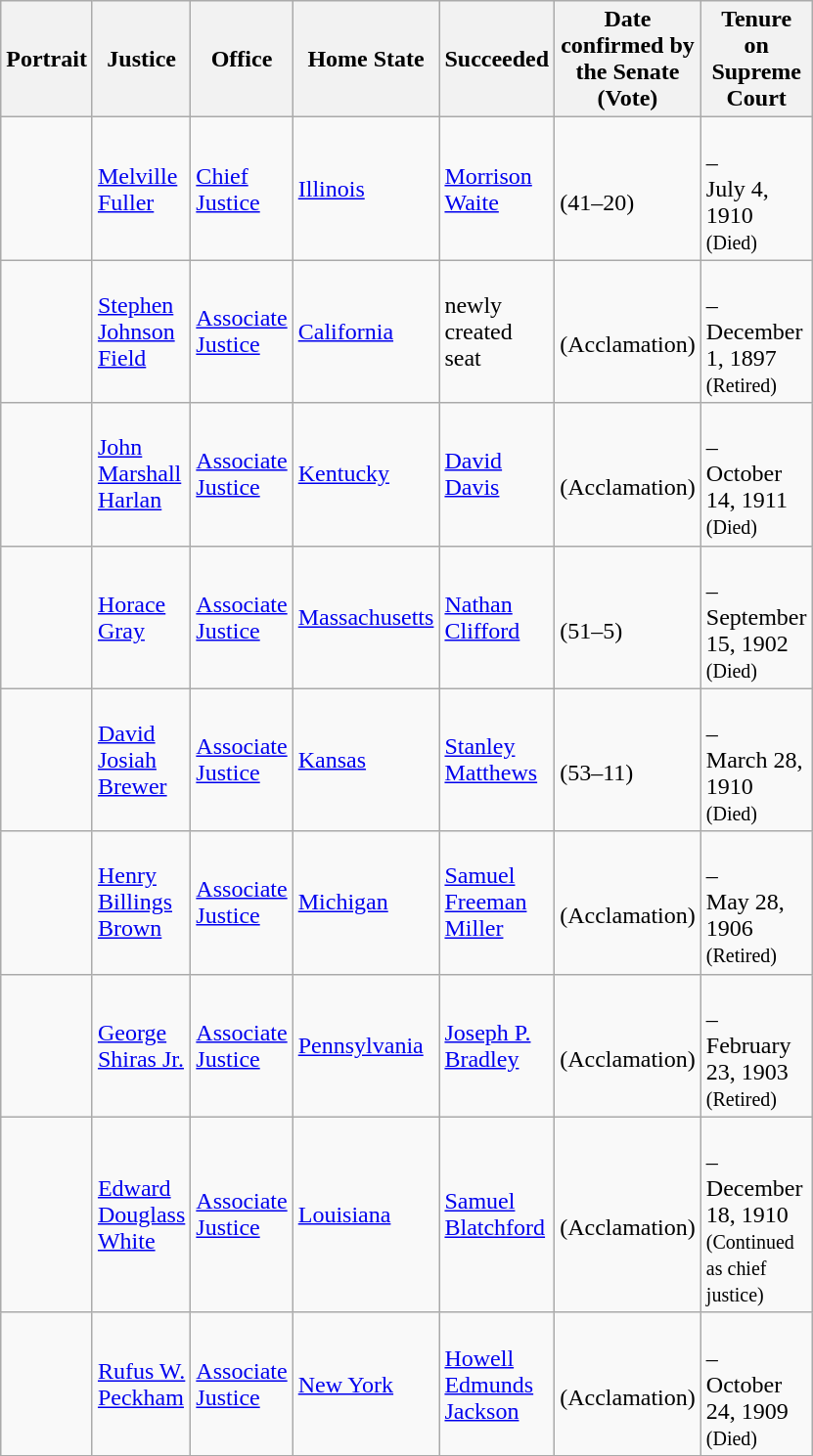<table class="wikitable sortable">
<tr>
<th scope="col" style="width: 10px;">Portrait</th>
<th scope="col" style="width: 10px;">Justice</th>
<th scope="col" style="width: 10px;">Office</th>
<th scope="col" style="width: 10px;">Home State</th>
<th scope="col" style="width: 10px;">Succeeded</th>
<th scope="col" style="width: 10px;">Date confirmed by the Senate<br>(Vote)</th>
<th scope="col" style="width: 10px;">Tenure on Supreme Court</th>
</tr>
<tr>
<td></td>
<td><a href='#'>Melville Fuller</a></td>
<td><a href='#'>Chief Justice</a></td>
<td><a href='#'>Illinois</a></td>
<td><a href='#'>Morrison Waite</a></td>
<td><br>(41–20)</td>
<td><br>–<br>July 4, 1910<br><small>(Died)</small></td>
</tr>
<tr>
<td></td>
<td><a href='#'>Stephen Johnson Field</a></td>
<td><a href='#'>Associate Justice</a></td>
<td><a href='#'>California</a></td>
<td>newly created seat</td>
<td><br>(Acclamation)</td>
<td><br>–<br>December 1, 1897<br><small>(Retired)</small></td>
</tr>
<tr>
<td></td>
<td><a href='#'>John Marshall Harlan</a></td>
<td><a href='#'>Associate Justice</a></td>
<td><a href='#'>Kentucky</a></td>
<td><a href='#'>David Davis</a></td>
<td><br>(Acclamation)</td>
<td><br>–<br>October 14, 1911<br><small>(Died)</small></td>
</tr>
<tr>
<td></td>
<td><a href='#'>Horace Gray</a></td>
<td><a href='#'>Associate Justice</a></td>
<td><a href='#'>Massachusetts</a></td>
<td><a href='#'>Nathan Clifford</a></td>
<td><br>(51–5)</td>
<td><br>–<br>September 15, 1902<br><small>(Died)</small></td>
</tr>
<tr>
<td></td>
<td><a href='#'>David Josiah Brewer</a></td>
<td><a href='#'>Associate Justice</a></td>
<td><a href='#'>Kansas</a></td>
<td><a href='#'>Stanley Matthews</a></td>
<td><br>(53–11)</td>
<td><br>–<br>March 28, 1910<br><small>(Died)</small></td>
</tr>
<tr>
<td></td>
<td><a href='#'>Henry Billings Brown</a></td>
<td><a href='#'>Associate Justice</a></td>
<td><a href='#'>Michigan</a></td>
<td><a href='#'>Samuel Freeman Miller</a></td>
<td><br>(Acclamation)</td>
<td><br>–<br>May 28, 1906<br><small>(Retired)</small></td>
</tr>
<tr>
<td></td>
<td><a href='#'>George Shiras Jr.</a></td>
<td><a href='#'>Associate Justice</a></td>
<td><a href='#'>Pennsylvania</a></td>
<td><a href='#'>Joseph P. Bradley</a></td>
<td><br>(Acclamation)</td>
<td><br>–<br>February 23, 1903<br><small>(Retired)</small></td>
</tr>
<tr>
<td></td>
<td><a href='#'>Edward Douglass White</a></td>
<td><a href='#'>Associate Justice</a></td>
<td><a href='#'>Louisiana</a></td>
<td><a href='#'>Samuel Blatchford</a></td>
<td><br>(Acclamation)</td>
<td><br>–<br>December 18, 1910<br><small><span>(Continued as chief justice)</span></small></td>
</tr>
<tr>
<td></td>
<td><a href='#'>Rufus W. Peckham</a></td>
<td><a href='#'>Associate Justice</a></td>
<td><a href='#'>New York</a></td>
<td><a href='#'>Howell Edmunds Jackson</a></td>
<td><br>(Acclamation)</td>
<td><br>–<br>October 24, 1909<br><small>(Died)</small></td>
</tr>
<tr>
</tr>
</table>
